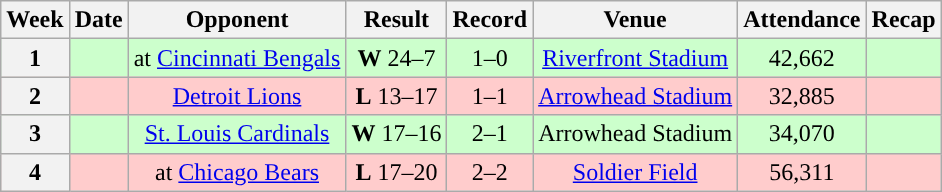<table class="wikitable" style="text-align:center">
<tr>
<th>Week</th>
<th>Date</th>
<th>Opponent</th>
<th>Result</th>
<th>Record</th>
<th>Venue</th>
<th>Attendance</th>
<th>Recap</th>
</tr>
<tr style="background:#cfc">
<th>1</th>
<td></td>
<td>at <a href='#'>Cincinnati Bengals</a></td>
<td><strong>W</strong> 24–7</td>
<td>1–0</td>
<td><a href='#'>Riverfront Stadium</a></td>
<td>42,662</td>
<td></td>
</tr>
<tr style="background:#fcc">
<th>2</th>
<td></td>
<td><a href='#'>Detroit Lions</a></td>
<td><strong>L</strong> 13–17</td>
<td>1–1</td>
<td><a href='#'>Arrowhead Stadium</a></td>
<td>32,885</td>
<td></td>
</tr>
<tr style="background:#cfc">
<th>3</th>
<td></td>
<td><a href='#'>St. Louis Cardinals</a></td>
<td><strong>W</strong> 17–16</td>
<td>2–1</td>
<td>Arrowhead Stadium</td>
<td>34,070</td>
<td></td>
</tr>
<tr style="background:#fcc">
<th>4</th>
<td></td>
<td>at <a href='#'>Chicago Bears</a></td>
<td><strong>L</strong> 17–20  </td>
<td>2–2</td>
<td><a href='#'>Soldier Field</a></td>
<td>56,311</td>
<td></td>
</tr>
</table>
